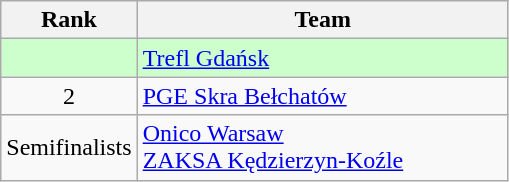<table class="wikitable" style="text-align: center;">
<tr>
<th width=40>Rank</th>
<th width=240>Team</th>
</tr>
<tr bgcolor=#CCFFCC>
<td></td>
<td align=left><a href='#'>Trefl Gdańsk</a></td>
</tr>
<tr>
<td>2</td>
<td align=left><a href='#'>PGE Skra Bełchatów</a></td>
</tr>
<tr>
<td>Semifinalists</td>
<td align=left><a href='#'>Onico Warsaw</a><br> <a href='#'>ZAKSA Kędzierzyn-Koźle</a></td>
</tr>
</table>
